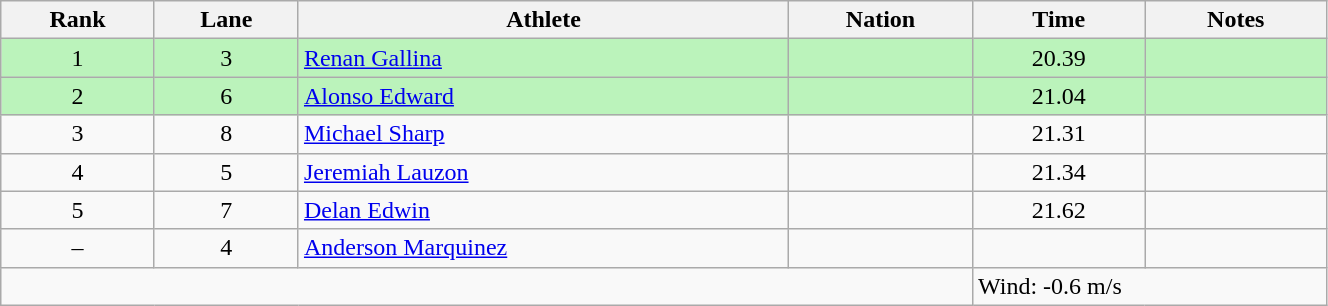<table class="wikitable sortable" style="text-align:center;width: 70%;">
<tr>
<th scope="col">Rank</th>
<th scope="col">Lane</th>
<th scope="col">Athlete</th>
<th scope="col">Nation</th>
<th scope="col">Time</th>
<th scope="col">Notes</th>
</tr>
<tr bgcolor="#bbf3bb">
<td>1</td>
<td>3</td>
<td align=left><a href='#'>Renan Gallina</a></td>
<td align=left></td>
<td>20.39</td>
<td></td>
</tr>
<tr bgcolor="#bbf3bb">
<td>2</td>
<td>6</td>
<td align=left><a href='#'>Alonso Edward</a></td>
<td align=left></td>
<td>21.04</td>
<td></td>
</tr>
<tr>
<td>3</td>
<td>8</td>
<td align=left><a href='#'>Michael Sharp</a></td>
<td align=left></td>
<td>21.31</td>
<td></td>
</tr>
<tr>
<td>4</td>
<td>5</td>
<td align=left><a href='#'>Jeremiah Lauzon</a></td>
<td align=left></td>
<td>21.34</td>
<td></td>
</tr>
<tr>
<td>5</td>
<td>7</td>
<td align=left><a href='#'>Delan Edwin</a></td>
<td align=left></td>
<td>21.62</td>
<td></td>
</tr>
<tr>
<td>–</td>
<td>4</td>
<td align=left><a href='#'>Anderson Marquinez</a></td>
<td align=left></td>
<td></td>
<td></td>
</tr>
<tr class="sortbottom">
<td colspan="4"></td>
<td colspan="2" style="text-align:left;">Wind: -0.6 m/s</td>
</tr>
</table>
